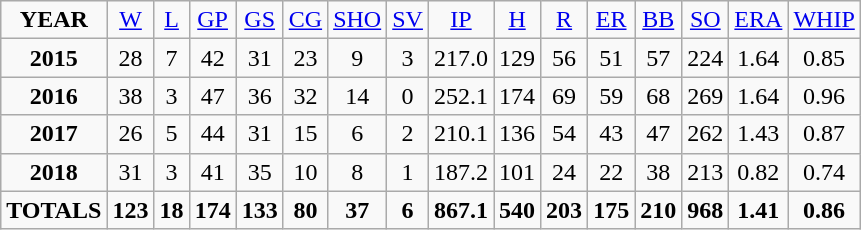<table class="wikitable">
<tr align=center>
<td><strong>YEAR</strong></td>
<td><a href='#'>W</a></td>
<td><a href='#'>L</a></td>
<td><a href='#'>GP</a></td>
<td><a href='#'>GS</a></td>
<td><a href='#'>CG</a></td>
<td><a href='#'>SHO</a></td>
<td><a href='#'>SV</a></td>
<td><a href='#'>IP</a></td>
<td><a href='#'>H</a></td>
<td><a href='#'>R</a></td>
<td><a href='#'>ER</a></td>
<td><a href='#'>BB</a></td>
<td><a href='#'>SO</a></td>
<td><a href='#'>ERA</a></td>
<td><a href='#'>WHIP</a></td>
</tr>
<tr align=center>
<td><strong>2015</strong></td>
<td>28</td>
<td>7</td>
<td>42</td>
<td>31</td>
<td>23</td>
<td>9</td>
<td>3</td>
<td>217.0</td>
<td>129</td>
<td>56</td>
<td>51</td>
<td>57</td>
<td>224</td>
<td>1.64</td>
<td>0.85</td>
</tr>
<tr align=center>
<td><strong>2016</strong></td>
<td>38</td>
<td>3</td>
<td>47</td>
<td>36</td>
<td>32</td>
<td>14</td>
<td>0</td>
<td>252.1</td>
<td>174</td>
<td>69</td>
<td>59</td>
<td>68</td>
<td>269</td>
<td>1.64</td>
<td>0.96</td>
</tr>
<tr align=center>
<td><strong>2017</strong></td>
<td>26</td>
<td>5</td>
<td>44</td>
<td>31</td>
<td>15</td>
<td>6</td>
<td>2</td>
<td>210.1</td>
<td>136</td>
<td>54</td>
<td>43</td>
<td>47</td>
<td>262</td>
<td>1.43</td>
<td>0.87</td>
</tr>
<tr align=center>
<td><strong>2018</strong></td>
<td>31</td>
<td>3</td>
<td>41</td>
<td>35</td>
<td>10</td>
<td>8</td>
<td>1</td>
<td>187.2</td>
<td>101</td>
<td>24</td>
<td>22</td>
<td>38</td>
<td>213</td>
<td>0.82</td>
<td>0.74</td>
</tr>
<tr align=center>
<td><strong>TOTALS</strong></td>
<td><strong>123</strong></td>
<td><strong>18</strong></td>
<td><strong>174</strong></td>
<td><strong>133</strong></td>
<td><strong>80</strong></td>
<td><strong>37</strong></td>
<td><strong>6</strong></td>
<td><strong>867.1</strong></td>
<td><strong>540</strong></td>
<td><strong>203</strong></td>
<td><strong>175</strong></td>
<td><strong>210</strong></td>
<td><strong>968</strong></td>
<td><strong>1.41</strong></td>
<td><strong>0.86</strong></td>
</tr>
</table>
